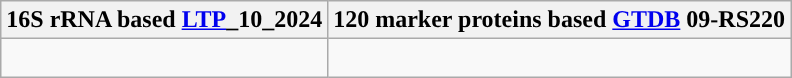<table class="wikitable">
<tr>
<th colspan=1>16S rRNA based <a href='#'>LTP</a>_10_2024</th>
<th colspan=1>120 marker proteins based <a href='#'>GTDB</a> 09-RS220</th>
</tr>
<tr>
<td style="vertical-align:top"><br></td>
<td><br></td>
</tr>
</table>
